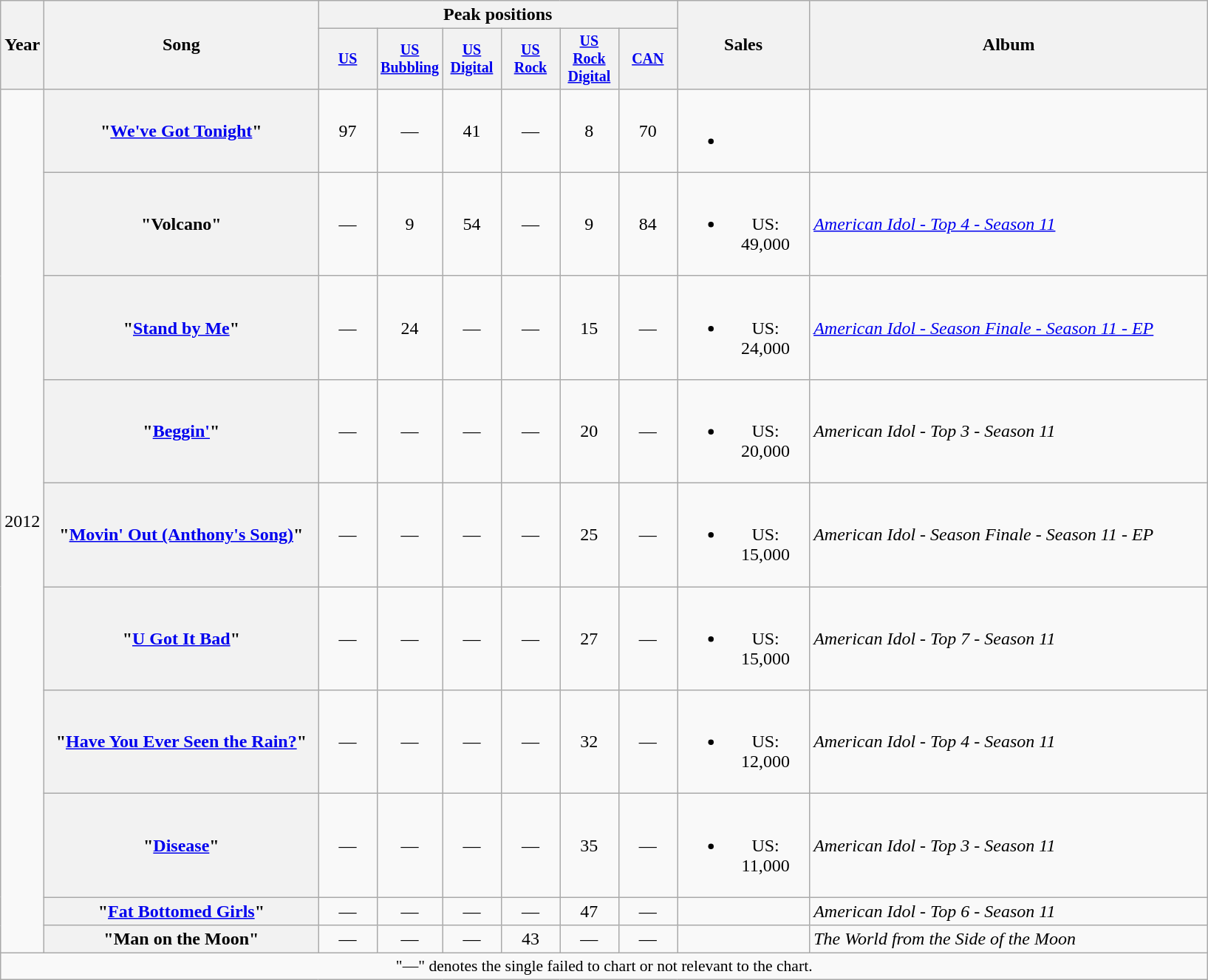<table class="wikitable plainrowheaders" style="text-align:center;">
<tr>
<th rowspan="2">Year</th>
<th rowspan="2" style="width:15em;">Song</th>
<th colspan="6">Peak positions</th>
<th rowspan="2" style="width:7em;">Sales</th>
<th rowspan="2" style="width:22em;">Album</th>
</tr>
<tr style="font-size:smaller;">
<th scope="col" style="width:3.5em;"><a href='#'>US</a><br></th>
<th scope="col" style="width:3.5em;"><a href='#'>US Bubbling</a><br></th>
<th scope="col" style="width:3.5em;"><a href='#'>US Digital</a><br></th>
<th scope="col" style="width:3.5em;"><a href='#'>US Rock</a><br></th>
<th scope="col" style="width:3.5em;"><a href='#'>US Rock Digital</a><br></th>
<th scope="col" style="width:3.5em;"><a href='#'>CAN</a><br></th>
</tr>
<tr>
<td rowspan="10">2012</td>
<th scope="row">"<a href='#'>We've Got Tonight</a>"</th>
<td>97</td>
<td>—</td>
<td>41</td>
<td>—</td>
<td>8</td>
<td>70</td>
<td><br><ul><li></li></ul></td>
<td style="text-align:left;"></td>
</tr>
<tr>
<th scope="row">"Volcano"</th>
<td>—</td>
<td>9</td>
<td>54</td>
<td>—</td>
<td>9</td>
<td>84</td>
<td><br><ul><li>US: 49,000</li></ul></td>
<td style="text-align:left;"><em><a href='#'>American Idol - Top 4 - Season 11</a></em></td>
</tr>
<tr>
<th scope="row">"<a href='#'>Stand by Me</a>"</th>
<td>—</td>
<td>24</td>
<td>—</td>
<td>—</td>
<td>15</td>
<td>—</td>
<td><br><ul><li>US: 24,000</li></ul></td>
<td style="text-align:left;"><em><a href='#'>American Idol - Season Finale - Season 11 - EP</a></em></td>
</tr>
<tr>
<th scope="row">"<a href='#'>Beggin'</a>"</th>
<td>—</td>
<td>—</td>
<td>—</td>
<td>—</td>
<td>20</td>
<td>—</td>
<td><br><ul><li>US: 20,000</li></ul></td>
<td style="text-align:left;"><em>American Idol - Top 3 - Season 11</em></td>
</tr>
<tr>
<th scope="row">"<a href='#'>Movin' Out (Anthony's Song)</a>"</th>
<td>—</td>
<td>—</td>
<td>—</td>
<td>—</td>
<td>25</td>
<td>—</td>
<td><br><ul><li>US: 15,000</li></ul></td>
<td style="text-align:left;"><em>American Idol - Season Finale - Season 11 - EP</em></td>
</tr>
<tr>
<th scope="row">"<a href='#'>U Got It Bad</a>"</th>
<td>—</td>
<td>—</td>
<td>—</td>
<td>—</td>
<td>27</td>
<td>—</td>
<td><br><ul><li>US: 15,000</li></ul></td>
<td style="text-align:left;"><em>American Idol - Top 7 - Season 11</em></td>
</tr>
<tr>
<th scope="row">"<a href='#'>Have You Ever Seen the Rain?</a>"</th>
<td>—</td>
<td>—</td>
<td>—</td>
<td>—</td>
<td>32</td>
<td>—</td>
<td><br><ul><li>US: 12,000</li></ul></td>
<td style="text-align:left;"><em>American Idol - Top 4 - Season 11</em></td>
</tr>
<tr>
<th scope="row">"<a href='#'>Disease</a>"</th>
<td>—</td>
<td>—</td>
<td>—</td>
<td>—</td>
<td>35</td>
<td>—</td>
<td><br><ul><li>US: 11,000</li></ul></td>
<td style="text-align:left;"><em>American Idol - Top 3 - Season 11</em></td>
</tr>
<tr>
<th scope="row">"<a href='#'>Fat Bottomed Girls</a>"</th>
<td>—</td>
<td>—</td>
<td>—</td>
<td>—</td>
<td>47</td>
<td>—</td>
<td></td>
<td style="text-align:left;"><em>American Idol - Top 6 - Season 11</em></td>
</tr>
<tr>
<th scope="row">"Man on the Moon"</th>
<td>—</td>
<td>—</td>
<td>—</td>
<td>43</td>
<td>—</td>
<td>—</td>
<td></td>
<td style="text-align:left;"><em>The World from the Side of the Moon</em></td>
</tr>
<tr>
<td colspan="12" style="font-size:90%">"—" denotes the single failed to chart or not relevant to the chart.</td>
</tr>
</table>
